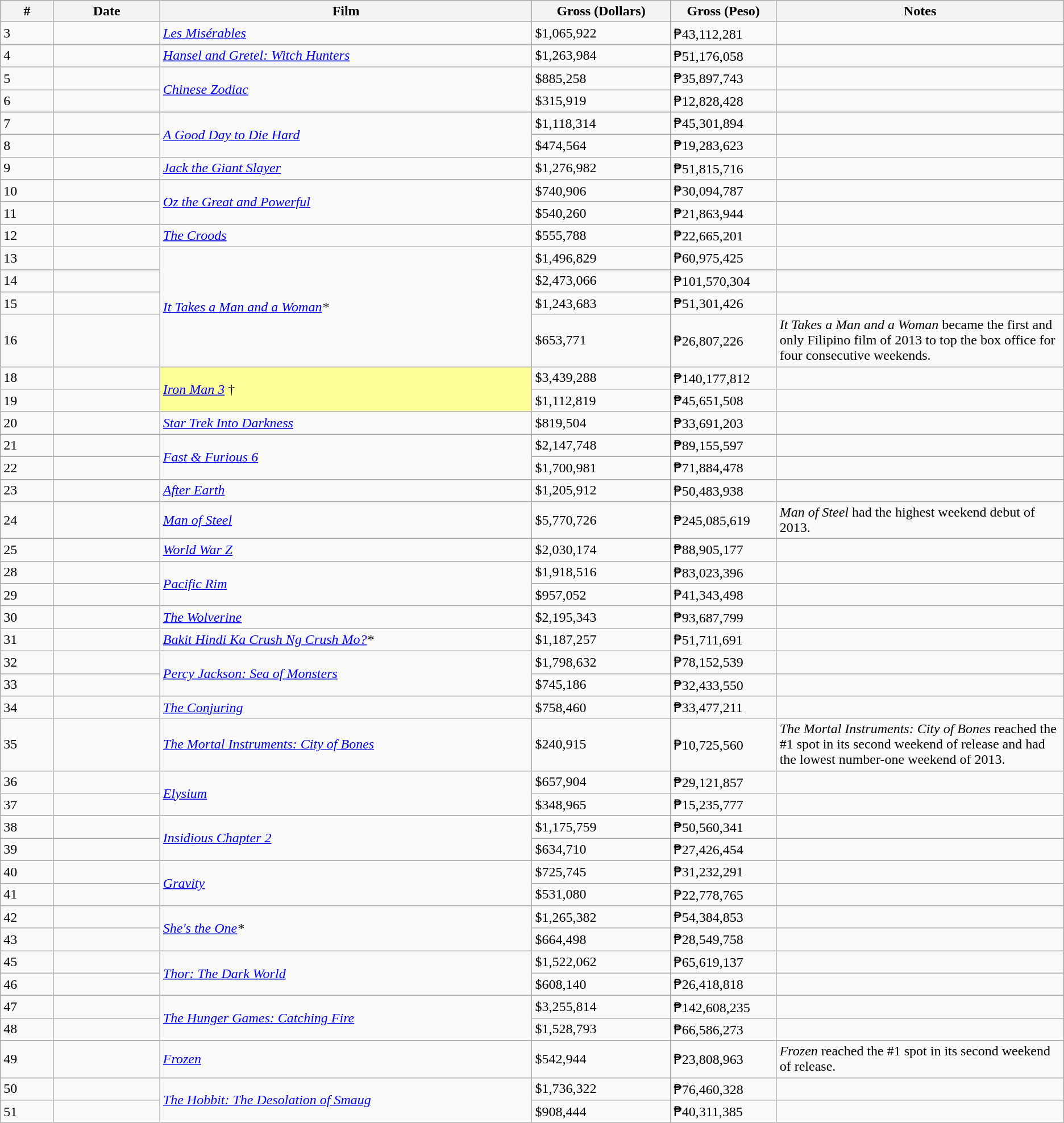<table class="wikitable sortable">
<tr>
<th width="5%">#</th>
<th width="10%">Date</th>
<th width="35%">Film</th>
<th width="13%">Gross (Dollars)</th>
<th width="10%">Gross (Peso)</th>
<th>Notes</th>
</tr>
<tr>
<td>3</td>
<td></td>
<td><em><a href='#'>Les Misérables</a></em></td>
<td>$1,065,922</td>
<td>₱43,112,281</td>
<td></td>
</tr>
<tr>
<td>4</td>
<td></td>
<td><em><a href='#'>Hansel and Gretel: Witch Hunters</a></em></td>
<td>$1,263,984</td>
<td>₱51,176,058</td>
<td></td>
</tr>
<tr>
<td>5</td>
<td></td>
<td rowspan="2"><em><a href='#'>Chinese Zodiac</a></em></td>
<td>$885,258</td>
<td>₱35,897,743</td>
<td></td>
</tr>
<tr>
<td>6</td>
<td></td>
<td>$315,919</td>
<td>₱12,828,428</td>
<td></td>
</tr>
<tr>
<td>7</td>
<td></td>
<td rowspan="2"><em><a href='#'>A Good Day to Die Hard</a></em></td>
<td>$1,118,314</td>
<td>₱45,301,894</td>
<td></td>
</tr>
<tr>
<td>8</td>
<td></td>
<td>$474,564</td>
<td>₱19,283,623</td>
<td></td>
</tr>
<tr>
<td>9</td>
<td></td>
<td><em><a href='#'>Jack the Giant Slayer</a></em></td>
<td>$1,276,982</td>
<td>₱51,815,716</td>
<td></td>
</tr>
<tr>
<td>10</td>
<td></td>
<td rowspan="2"><em><a href='#'>Oz the Great and Powerful</a></em></td>
<td>$740,906</td>
<td>₱30,094,787</td>
<td></td>
</tr>
<tr>
<td>11</td>
<td></td>
<td>$540,260</td>
<td>₱21,863,944</td>
<td></td>
</tr>
<tr>
<td>12</td>
<td></td>
<td><em><a href='#'>The Croods</a></em></td>
<td>$555,788</td>
<td>₱22,665,201</td>
<td></td>
</tr>
<tr>
<td>13</td>
<td></td>
<td rowspan="4"><em><a href='#'>It Takes a Man and a Woman</a>*</em></td>
<td>$1,496,829</td>
<td>₱60,975,425</td>
<td></td>
</tr>
<tr>
<td>14</td>
<td></td>
<td>$2,473,066</td>
<td>₱101,570,304</td>
<td></td>
</tr>
<tr>
<td>15</td>
<td></td>
<td>$1,243,683</td>
<td>₱51,301,426</td>
<td></td>
</tr>
<tr>
<td>16</td>
<td></td>
<td>$653,771</td>
<td>₱26,807,226</td>
<td><em>It Takes a Man and a Woman</em> became the first and only Filipino film of 2013 to top the box office for four consecutive weekends.</td>
</tr>
<tr>
<td>18</td>
<td></td>
<td rowspan="2" style="background-color:#FFFF99"><em><a href='#'>Iron Man 3</a></em> †</td>
<td>$3,439,288</td>
<td>₱140,177,812</td>
<td></td>
</tr>
<tr>
<td>19</td>
<td></td>
<td>$1,112,819</td>
<td>₱45,651,508</td>
<td></td>
</tr>
<tr>
<td>20</td>
<td></td>
<td><em><a href='#'>Star Trek Into Darkness</a></em></td>
<td>$819,504</td>
<td>₱33,691,203</td>
<td></td>
</tr>
<tr>
<td>21</td>
<td></td>
<td rowspan="2"><em><a href='#'>Fast & Furious 6</a></em></td>
<td>$2,147,748</td>
<td>₱89,155,597</td>
<td></td>
</tr>
<tr>
<td>22</td>
<td></td>
<td>$1,700,981</td>
<td>₱71,884,478</td>
<td></td>
</tr>
<tr>
<td>23</td>
<td></td>
<td><em><a href='#'>After Earth</a></em></td>
<td>$1,205,912</td>
<td>₱50,483,938</td>
<td></td>
</tr>
<tr>
<td>24</td>
<td></td>
<td><em><a href='#'>Man of Steel</a></em></td>
<td>$5,770,726</td>
<td>₱245,085,619</td>
<td><em>Man of Steel</em> had the highest weekend debut of 2013.</td>
</tr>
<tr>
<td>25</td>
<td></td>
<td><em><a href='#'>World War Z</a></em></td>
<td>$2,030,174</td>
<td>₱88,905,177</td>
<td></td>
</tr>
<tr>
<td>28</td>
<td></td>
<td rowspan="2"><em><a href='#'>Pacific Rim</a></em></td>
<td>$1,918,516</td>
<td>₱83,023,396</td>
<td></td>
</tr>
<tr>
<td>29</td>
<td></td>
<td>$957,052</td>
<td>₱41,343,498</td>
<td></td>
</tr>
<tr>
<td>30</td>
<td></td>
<td><em><a href='#'>The Wolverine</a></em></td>
<td>$2,195,343</td>
<td>₱93,687,799</td>
<td></td>
</tr>
<tr>
<td>31</td>
<td></td>
<td><em><a href='#'>Bakit Hindi Ka Crush Ng Crush Mo?</a>*</em></td>
<td>$1,187,257</td>
<td>₱51,711,691</td>
<td></td>
</tr>
<tr>
<td>32</td>
<td></td>
<td rowspan="2"><em><a href='#'>Percy Jackson: Sea of Monsters</a></em></td>
<td>$1,798,632</td>
<td>₱78,152,539</td>
<td></td>
</tr>
<tr>
<td>33</td>
<td></td>
<td>$745,186</td>
<td>₱32,433,550</td>
<td></td>
</tr>
<tr>
<td>34</td>
<td></td>
<td><em><a href='#'>The Conjuring</a></em></td>
<td>$758,460</td>
<td>₱33,477,211</td>
<td></td>
</tr>
<tr>
<td>35</td>
<td></td>
<td><em><a href='#'>The Mortal Instruments: City of Bones</a></em></td>
<td>$240,915</td>
<td>₱10,725,560</td>
<td><em>The Mortal Instruments: City of Bones</em> reached the #1 spot in its second weekend of release and had the lowest number-one weekend of 2013.</td>
</tr>
<tr>
<td>36</td>
<td></td>
<td rowspan="2"><em><a href='#'>Elysium</a></em></td>
<td>$657,904</td>
<td>₱29,121,857</td>
<td></td>
</tr>
<tr>
<td>37</td>
<td></td>
<td>$348,965</td>
<td>₱15,235,777</td>
<td></td>
</tr>
<tr>
<td>38</td>
<td></td>
<td rowspan="2"><em><a href='#'>Insidious Chapter 2</a></em></td>
<td>$1,175,759</td>
<td>₱50,560,341</td>
<td></td>
</tr>
<tr>
<td>39</td>
<td></td>
<td>$634,710</td>
<td>₱27,426,454</td>
<td></td>
</tr>
<tr>
<td>40</td>
<td></td>
<td rowspan="2"><em><a href='#'>Gravity</a></em></td>
<td>$725,745</td>
<td>₱31,232,291</td>
<td></td>
</tr>
<tr>
<td>41</td>
<td></td>
<td>$531,080</td>
<td>₱22,778,765</td>
<td></td>
</tr>
<tr>
<td>42</td>
<td></td>
<td rowspan="2"><em><a href='#'>She's the One</a>*</em></td>
<td>$1,265,382</td>
<td>₱54,384,853</td>
<td></td>
</tr>
<tr>
<td>43</td>
<td></td>
<td>$664,498</td>
<td>₱28,549,758</td>
<td></td>
</tr>
<tr>
<td>45</td>
<td></td>
<td rowspan="2"><em><a href='#'>Thor: The Dark World</a></em></td>
<td>$1,522,062</td>
<td>₱65,619,137</td>
<td></td>
</tr>
<tr>
<td>46</td>
<td></td>
<td>$608,140</td>
<td>₱26,418,818</td>
<td></td>
</tr>
<tr>
<td>47</td>
<td></td>
<td rowspan="2"><em><a href='#'>The Hunger Games: Catching Fire</a></em></td>
<td>$3,255,814</td>
<td>₱142,608,235</td>
<td></td>
</tr>
<tr>
<td>48</td>
<td></td>
<td>$1,528,793</td>
<td>₱66,586,273</td>
<td></td>
</tr>
<tr>
<td>49</td>
<td></td>
<td><em><a href='#'>Frozen</a></em></td>
<td>$542,944</td>
<td>₱23,808,963</td>
<td><em>Frozen</em> reached the #1 spot in its second weekend of release.</td>
</tr>
<tr>
<td>50</td>
<td></td>
<td rowspan="2"><em><a href='#'>The Hobbit: The Desolation of Smaug</a></em></td>
<td>$1,736,322</td>
<td>₱76,460,328</td>
<td></td>
</tr>
<tr>
<td>51</td>
<td></td>
<td>$908,444</td>
<td>₱40,311,385</td>
<td></td>
</tr>
</table>
